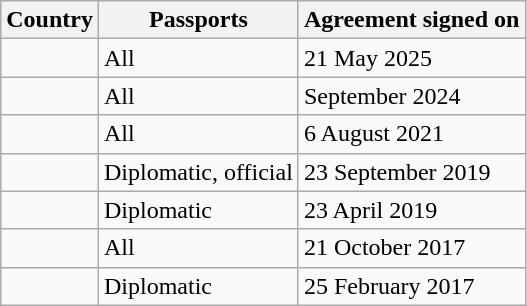<table class="wikitable">
<tr>
<th>Country</th>
<th>Passports</th>
<th>Agreement signed on</th>
</tr>
<tr>
<td></td>
<td>All</td>
<td>21 May 2025</td>
</tr>
<tr>
<td></td>
<td>All</td>
<td>September 2024</td>
</tr>
<tr>
<td></td>
<td>All</td>
<td>6 August 2021</td>
</tr>
<tr>
<td></td>
<td>Diplomatic, official</td>
<td>23 September 2019</td>
</tr>
<tr>
<td></td>
<td>Diplomatic</td>
<td>23 April 2019</td>
</tr>
<tr>
<td></td>
<td>All</td>
<td>21 October 2017</td>
</tr>
<tr>
<td></td>
<td>Diplomatic</td>
<td>25 February 2017</td>
</tr>
</table>
